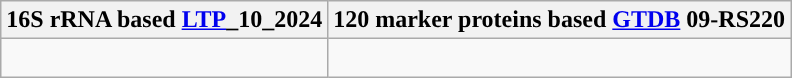<table class="wikitable">
<tr>
<th colspan=1>16S rRNA based <a href='#'>LTP</a>_10_2024</th>
<th colspan=1>120 marker proteins based <a href='#'>GTDB</a> 09-RS220</th>
</tr>
<tr>
<td style="vertical-align:top"><br></td>
<td><br></td>
</tr>
</table>
